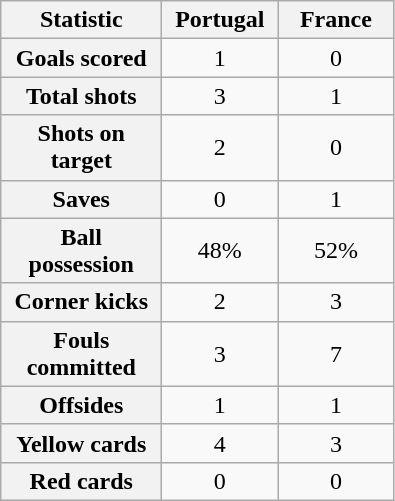<table class="wikitable plainrowheaders" style="text-align:center">
<tr>
<th scope="col" style="width:100px">Statistic</th>
<th scope="col" style="width:70px">Portugal</th>
<th scope="col" style="width:70px">France</th>
</tr>
<tr>
<th scope=row>Goals scored</th>
<td>1</td>
<td>0</td>
</tr>
<tr>
<th scope=row>Total shots</th>
<td>3</td>
<td>1</td>
</tr>
<tr>
<th scope=row>Shots on target</th>
<td>2</td>
<td>0</td>
</tr>
<tr>
<th scope=row>Saves</th>
<td>0</td>
<td>1</td>
</tr>
<tr>
<th scope=row>Ball possession</th>
<td>48%</td>
<td>52%</td>
</tr>
<tr>
<th scope=row>Corner kicks</th>
<td>2</td>
<td>3</td>
</tr>
<tr>
<th scope=row>Fouls committed</th>
<td>3</td>
<td>7</td>
</tr>
<tr>
<th scope=row>Offsides</th>
<td>1</td>
<td>1</td>
</tr>
<tr>
<th scope=row>Yellow cards</th>
<td>4</td>
<td>3</td>
</tr>
<tr>
<th scope=row>Red cards</th>
<td>0</td>
<td>0</td>
</tr>
</table>
